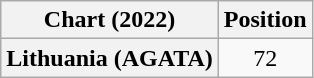<table class="wikitable sortable plainrowheaders" style="text-align:center">
<tr>
<th scope="col">Chart (2022)</th>
<th scope="col">Position</th>
</tr>
<tr>
<th scope="row">Lithuania (AGATA)</th>
<td>72</td>
</tr>
</table>
